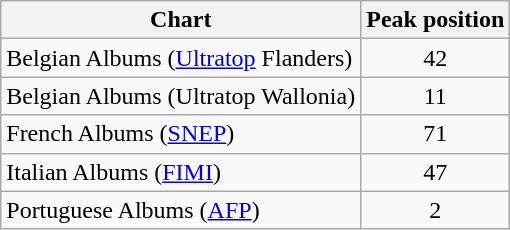<table class="wikitable">
<tr>
<th>Chart</th>
<th>Peak position</th>
</tr>
<tr>
<td>Belgian Albums (<a href='#'>Ultratop</a> Flanders)</td>
<td style="text-align:center;">42</td>
</tr>
<tr>
<td>Belgian Albums (Ultratop Wallonia)</td>
<td style="text-align:center;">11</td>
</tr>
<tr>
<td>French Albums (<a href='#'>SNEP</a>)</td>
<td style="text-align:center;">71</td>
</tr>
<tr>
<td>Italian Albums (<a href='#'>FIMI</a>)</td>
<td style="text-align:center;">47</td>
</tr>
<tr>
<td>Portuguese Albums (<a href='#'>AFP</a>)</td>
<td style="text-align:center;">2</td>
</tr>
</table>
